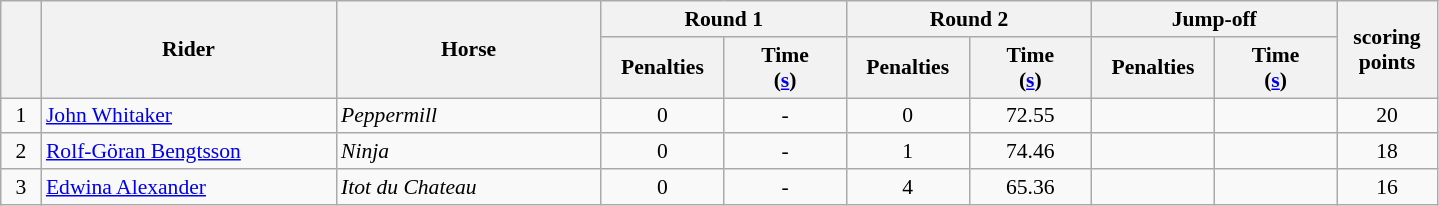<table class="wikitable" style="font-size: 90%">
<tr>
<th rowspan=2 width=20></th>
<th rowspan=2 width=190>Rider</th>
<th rowspan=2 width=170>Horse</th>
<th colspan=2>Round 1</th>
<th colspan=2>Round 2</th>
<th colspan=2>Jump-off</th>
<th rowspan=2 width=60>scoring<br>points</th>
</tr>
<tr>
<th width=75>Penalties</th>
<th width=75>Time<br>(<a href='#'>s</a>)</th>
<th width=75>Penalties</th>
<th width=75>Time<br>(<a href='#'>s</a>)</th>
<th width=75>Penalties</th>
<th width=75>Time<br>(<a href='#'>s</a>)</th>
</tr>
<tr>
<td align=center>1</td>
<td> <a href='#'>John Whitaker</a></td>
<td><em>Peppermill</em></td>
<td align=center>0</td>
<td align=center>-</td>
<td align=center>0</td>
<td align=center>72.55</td>
<td align=center></td>
<td align=center></td>
<td align=center>20</td>
</tr>
<tr>
<td align=center>2</td>
<td> <a href='#'>Rolf-Göran Bengtsson</a></td>
<td><em>Ninja</em></td>
<td align=center>0</td>
<td align=center>-</td>
<td align=center>1</td>
<td align=center>74.46</td>
<td align=center></td>
<td align=center></td>
<td align=center>18</td>
</tr>
<tr>
<td align=center>3</td>
<td> <a href='#'>Edwina Alexander</a></td>
<td><em>Itot du Chateau</em></td>
<td align=center>0</td>
<td align=center>-</td>
<td align=center>4</td>
<td align=center>65.36</td>
<td align=center></td>
<td align=center></td>
<td align=center>16</td>
</tr>
</table>
